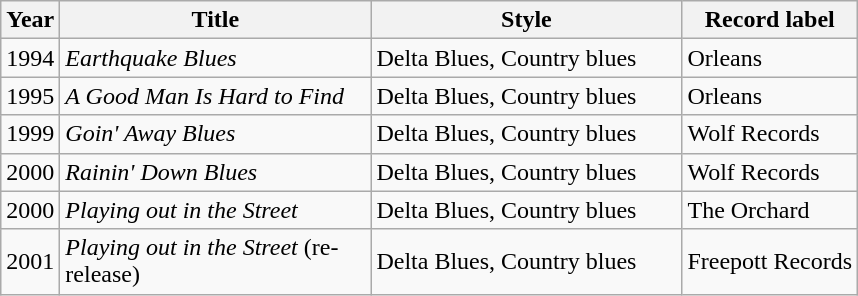<table class="wikitable sortable">
<tr>
<th>Year</th>
<th width="200">Title</th>
<th width="200">Style</th>
<th>Record label</th>
</tr>
<tr>
<td>1994</td>
<td><em>Earthquake Blues</em></td>
<td>Delta Blues, Country blues</td>
<td>Orleans</td>
</tr>
<tr>
<td>1995</td>
<td><em>A Good Man Is Hard to Find</em></td>
<td>Delta Blues, Country blues</td>
<td>Orleans</td>
</tr>
<tr>
<td>1999</td>
<td><em>Goin' Away Blues</em></td>
<td>Delta Blues, Country blues</td>
<td>Wolf Records</td>
</tr>
<tr>
<td>2000</td>
<td><em>Rainin' Down Blues</em></td>
<td>Delta Blues, Country blues</td>
<td>Wolf Records</td>
</tr>
<tr>
<td>2000</td>
<td><em>Playing out in the Street</em></td>
<td>Delta Blues, Country blues</td>
<td>The Orchard</td>
</tr>
<tr>
<td>2001</td>
<td><em>Playing out in the Street</em> (re-release)</td>
<td>Delta Blues, Country blues</td>
<td>Freepott Records</td>
</tr>
</table>
